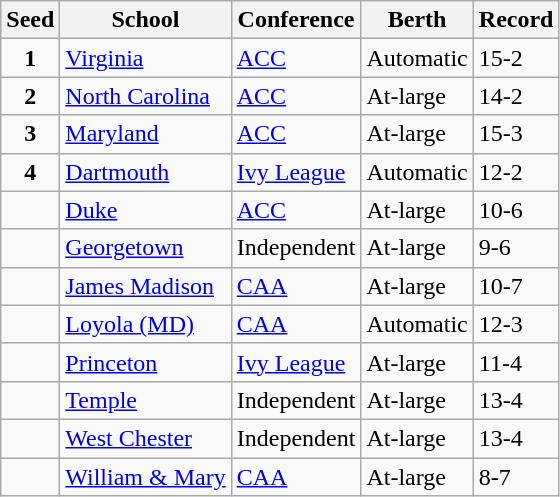<table class="wikitable sortable">
<tr>
<th>Seed</th>
<th>School</th>
<th>Conference</th>
<th>Berth</th>
<th>Record</th>
</tr>
<tr>
<td align=center><strong>1</strong></td>
<td><a href='#'>Virginia</a></td>
<td><a href='#'>ACC</a></td>
<td>Automatic</td>
<td>15-2</td>
</tr>
<tr>
<td align=center><strong>2</strong></td>
<td><a href='#'>North Carolina</a></td>
<td><a href='#'>ACC</a></td>
<td>At-large</td>
<td>14-2</td>
</tr>
<tr>
<td align=center><strong>3</strong></td>
<td><a href='#'>Maryland</a></td>
<td><a href='#'>ACC</a></td>
<td>At-large</td>
<td>15-3</td>
</tr>
<tr>
<td align=center><strong>4</strong></td>
<td><a href='#'>Dartmouth</a></td>
<td><a href='#'>Ivy League</a></td>
<td>Automatic</td>
<td>12-2</td>
</tr>
<tr>
<td></td>
<td><a href='#'>Duke</a></td>
<td><a href='#'>ACC</a></td>
<td>At-large</td>
<td>10-6</td>
</tr>
<tr>
<td></td>
<td><a href='#'>Georgetown</a></td>
<td>Independent</td>
<td>At-large</td>
<td>9-6</td>
</tr>
<tr>
<td></td>
<td><a href='#'>James Madison</a></td>
<td><a href='#'>CAA</a></td>
<td>At-large</td>
<td>10-7</td>
</tr>
<tr>
<td></td>
<td><a href='#'>Loyola (MD)</a></td>
<td><a href='#'>CAA</a></td>
<td>Automatic</td>
<td>12-3</td>
</tr>
<tr>
<td></td>
<td><a href='#'>Princeton</a></td>
<td><a href='#'>Ivy League</a></td>
<td>At-large</td>
<td>11-4</td>
</tr>
<tr>
<td></td>
<td><a href='#'>Temple</a></td>
<td>Independent</td>
<td>At-large</td>
<td>13-4</td>
</tr>
<tr>
<td></td>
<td><a href='#'>West Chester</a></td>
<td>Independent</td>
<td>At-large</td>
<td>13-4</td>
</tr>
<tr>
<td></td>
<td><a href='#'>William & Mary</a></td>
<td><a href='#'>CAA</a></td>
<td>At-large</td>
<td>8-7</td>
</tr>
</table>
